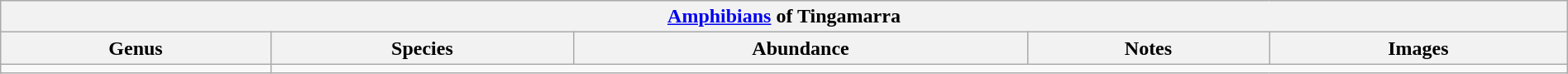<table class="wikitable" align="center" width="100%">
<tr>
<th colspan="5" align="center"><strong><a href='#'>Amphibians</a> of Tingamarra</strong></th>
</tr>
<tr>
<th>Genus</th>
<th>Species</th>
<th>Abundance</th>
<th>Notes</th>
<th>Images</th>
</tr>
<tr>
<td></td>
</tr>
</table>
